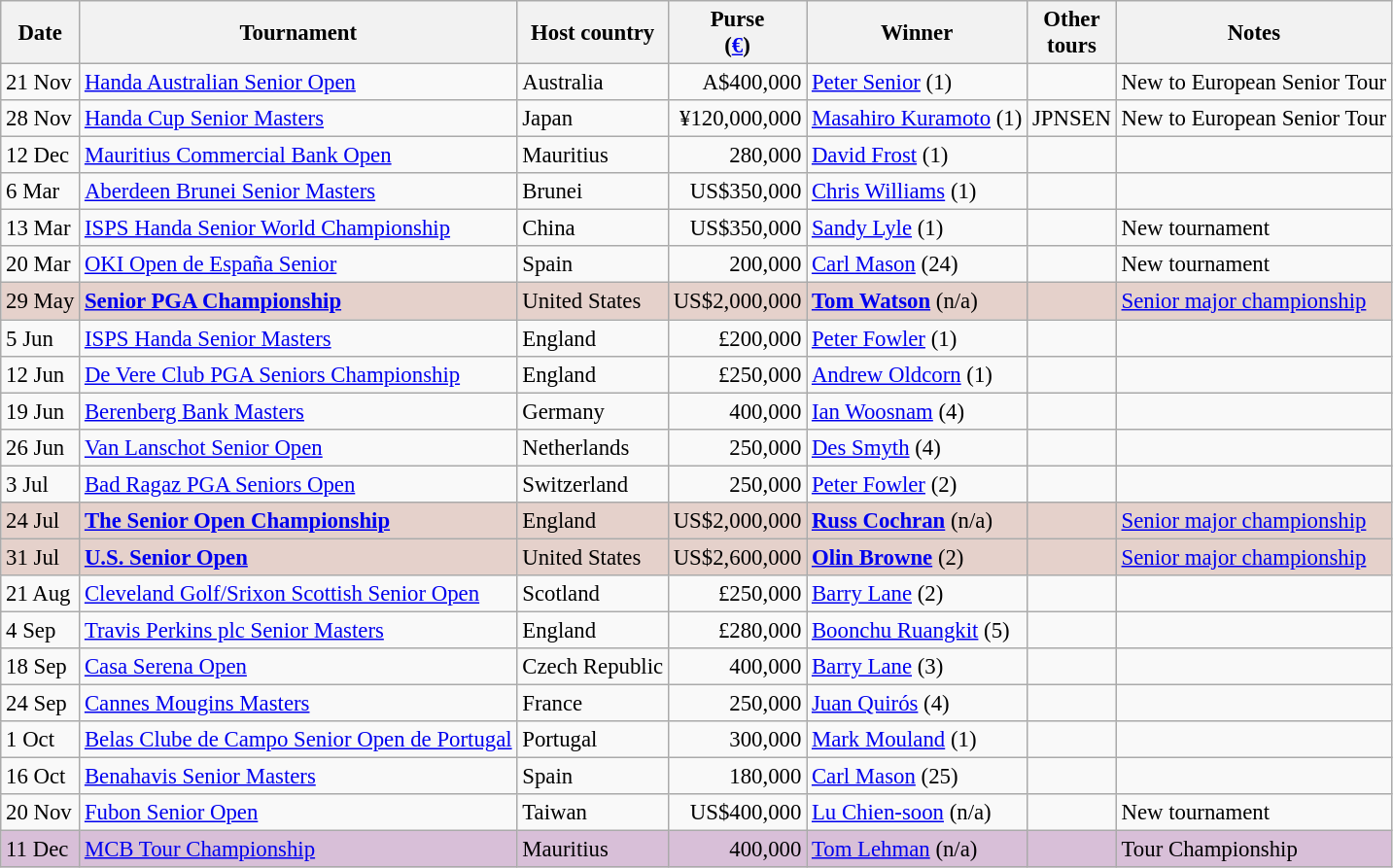<table class="wikitable" style="font-size:95%">
<tr>
<th>Date</th>
<th>Tournament</th>
<th>Host country</th>
<th>Purse<br>(<a href='#'>€</a>)</th>
<th>Winner</th>
<th>Other<br>tours</th>
<th>Notes</th>
</tr>
<tr>
<td>21 Nov</td>
<td><a href='#'>Handa Australian Senior Open</a></td>
<td>Australia</td>
<td align=right>A$400,000</td>
<td> <a href='#'>Peter Senior</a> (1)</td>
<td></td>
<td>New to European Senior Tour</td>
</tr>
<tr>
<td>28 Nov</td>
<td><a href='#'>Handa Cup Senior Masters</a></td>
<td>Japan</td>
<td align=right>¥120,000,000</td>
<td> <a href='#'>Masahiro Kuramoto</a> (1)</td>
<td>JPNSEN</td>
<td>New to European Senior Tour</td>
</tr>
<tr>
<td>12 Dec</td>
<td><a href='#'>Mauritius Commercial Bank Open</a></td>
<td>Mauritius</td>
<td align=right>280,000</td>
<td> <a href='#'>David Frost</a> (1)</td>
<td></td>
<td></td>
</tr>
<tr>
<td>6 Mar</td>
<td><a href='#'>Aberdeen Brunei Senior Masters</a></td>
<td>Brunei</td>
<td align=right>US$350,000</td>
<td> <a href='#'>Chris Williams</a> (1)</td>
<td></td>
<td></td>
</tr>
<tr>
<td>13 Mar</td>
<td><a href='#'>ISPS Handa Senior World Championship</a></td>
<td>China</td>
<td align=right>US$350,000</td>
<td> <a href='#'>Sandy Lyle</a> (1)</td>
<td></td>
<td>New tournament</td>
</tr>
<tr>
<td>20 Mar</td>
<td><a href='#'>OKI Open de España Senior</a></td>
<td>Spain</td>
<td align=right>200,000</td>
<td> <a href='#'>Carl Mason</a> (24)</td>
<td></td>
<td>New tournament</td>
</tr>
<tr style="background:#e5d1cb;">
<td>29 May</td>
<td><strong><a href='#'>Senior PGA Championship</a></strong></td>
<td>United States</td>
<td align=right>US$2,000,000</td>
<td> <strong><a href='#'>Tom Watson</a></strong> (n/a)</td>
<td></td>
<td><a href='#'>Senior major championship</a></td>
</tr>
<tr>
<td>5 Jun</td>
<td><a href='#'>ISPS Handa Senior Masters</a></td>
<td>England</td>
<td align=right>£200,000</td>
<td> <a href='#'>Peter Fowler</a> (1)</td>
<td></td>
<td></td>
</tr>
<tr>
<td>12 Jun</td>
<td><a href='#'>De Vere Club PGA Seniors Championship</a></td>
<td>England</td>
<td align=right>£250,000</td>
<td> <a href='#'>Andrew Oldcorn</a> (1)</td>
<td></td>
<td></td>
</tr>
<tr>
<td>19 Jun</td>
<td><a href='#'>Berenberg Bank Masters</a></td>
<td>Germany</td>
<td align=right>400,000</td>
<td> <a href='#'>Ian Woosnam</a> (4)</td>
<td></td>
<td></td>
</tr>
<tr>
<td>26 Jun</td>
<td><a href='#'>Van Lanschot Senior Open</a></td>
<td>Netherlands</td>
<td align=right>250,000</td>
<td> <a href='#'>Des Smyth</a> (4)</td>
<td></td>
<td></td>
</tr>
<tr>
<td>3 Jul</td>
<td><a href='#'>Bad Ragaz PGA Seniors Open</a></td>
<td>Switzerland</td>
<td align=right>250,000</td>
<td> <a href='#'>Peter Fowler</a> (2)</td>
<td></td>
<td></td>
</tr>
<tr style="background:#e5d1cb;">
<td>24 Jul</td>
<td><strong><a href='#'>The Senior Open Championship</a></strong></td>
<td>England</td>
<td align=right>US$2,000,000</td>
<td> <strong><a href='#'>Russ Cochran</a></strong> (n/a)</td>
<td></td>
<td><a href='#'>Senior major championship</a></td>
</tr>
<tr style="background:#e5d1cb;">
<td>31 Jul</td>
<td><strong><a href='#'>U.S. Senior Open</a></strong></td>
<td>United States</td>
<td align=right>US$2,600,000</td>
<td> <strong><a href='#'>Olin Browne</a></strong> (2)</td>
<td></td>
<td><a href='#'>Senior major championship</a></td>
</tr>
<tr>
<td>21 Aug</td>
<td><a href='#'>Cleveland Golf/Srixon Scottish Senior Open</a></td>
<td>Scotland</td>
<td align=right>£250,000</td>
<td> <a href='#'>Barry Lane</a> (2)</td>
<td></td>
<td></td>
</tr>
<tr>
<td>4 Sep</td>
<td><a href='#'>Travis Perkins plc Senior Masters</a></td>
<td>England</td>
<td align=right>£280,000</td>
<td> <a href='#'>Boonchu Ruangkit</a> (5)</td>
<td></td>
<td></td>
</tr>
<tr>
<td>18 Sep</td>
<td><a href='#'>Casa Serena Open</a></td>
<td>Czech Republic</td>
<td align=right>400,000</td>
<td> <a href='#'>Barry Lane</a> (3)</td>
<td></td>
<td></td>
</tr>
<tr>
<td>24 Sep</td>
<td><a href='#'>Cannes Mougins Masters</a></td>
<td>France</td>
<td align=right>250,000</td>
<td> <a href='#'>Juan Quirós</a> (4)</td>
<td></td>
<td></td>
</tr>
<tr>
<td>1 Oct</td>
<td><a href='#'>Belas Clube de Campo Senior Open de Portugal</a></td>
<td>Portugal</td>
<td align=right>300,000</td>
<td> <a href='#'>Mark Mouland</a> (1)</td>
<td></td>
<td></td>
</tr>
<tr>
<td>16 Oct</td>
<td><a href='#'>Benahavis Senior Masters</a></td>
<td>Spain</td>
<td align=right>180,000</td>
<td> <a href='#'>Carl Mason</a> (25)</td>
<td></td>
<td></td>
</tr>
<tr>
<td>20 Nov</td>
<td><a href='#'>Fubon Senior Open</a></td>
<td>Taiwan</td>
<td align=right>US$400,000</td>
<td> <a href='#'>Lu Chien-soon</a> (n/a)</td>
<td></td>
<td>New tournament</td>
</tr>
<tr style="background:thistle;">
<td>11 Dec</td>
<td><a href='#'>MCB Tour Championship</a></td>
<td>Mauritius</td>
<td align=right>400,000</td>
<td> <a href='#'>Tom Lehman</a> (n/a)</td>
<td></td>
<td>Tour Championship</td>
</tr>
</table>
